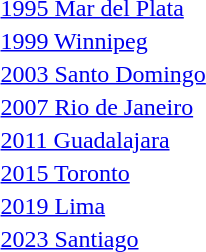<table>
<tr>
<td rowspan=2><a href='#'>1995 Mar del Plata</a><br></td>
<td rowspan=2></td>
<td rowspan=2></td>
<td></td>
</tr>
<tr>
<td></td>
</tr>
<tr>
<td rowspan=2><a href='#'>1999 Winnipeg</a><br></td>
<td rowspan=2></td>
<td rowspan=2></td>
<td></td>
</tr>
<tr>
<td></td>
</tr>
<tr>
<td rowspan=2><a href='#'>2003 Santo Domingo</a><br></td>
<td rowspan=2></td>
<td rowspan=2></td>
<td></td>
</tr>
<tr>
<td></td>
</tr>
<tr>
<td rowspan=2><a href='#'>2007 Rio de Janeiro</a><br></td>
<td rowspan=2></td>
<td rowspan=2></td>
<td></td>
</tr>
<tr>
<td></td>
</tr>
<tr>
<td rowspan=2><a href='#'>2011 Guadalajara</a><br></td>
<td rowspan=2></td>
<td rowspan=2></td>
<td></td>
</tr>
<tr>
<td></td>
</tr>
<tr>
<td rowspan=2><a href='#'>2015 Toronto</a><br></td>
<td rowspan=2></td>
<td rowspan=2></td>
<td></td>
</tr>
<tr>
<td></td>
</tr>
<tr>
<td rowspan=2><a href='#'>2019 Lima</a><br></td>
<td rowspan=2></td>
<td rowspan=2></td>
<td></td>
</tr>
<tr>
<td></td>
</tr>
<tr>
<td rowspan=2><a href='#'>2023 Santiago</a><br></td>
<td rowspan=2></td>
<td rowspan=2></td>
<td></td>
</tr>
<tr>
<td></td>
</tr>
</table>
